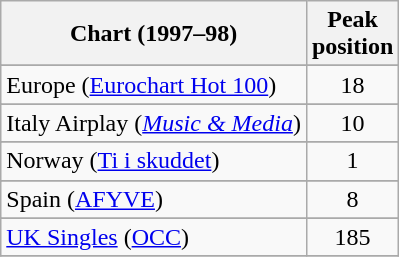<table class="wikitable sortable">
<tr>
<th align="left">Chart (1997–98)</th>
<th align="center">Peak<br>position</th>
</tr>
<tr>
</tr>
<tr>
</tr>
<tr>
</tr>
<tr>
<td>Europe (<a href='#'>Eurochart Hot 100</a>)</td>
<td align="center">18</td>
</tr>
<tr>
</tr>
<tr>
</tr>
<tr>
<td>Italy Airplay (<em><a href='#'>Music & Media</a></em>)</td>
<td align="center">10</td>
</tr>
<tr>
</tr>
<tr>
</tr>
<tr>
<td>Norway (<a href='#'>Ti i skuddet</a>)</td>
<td align="center">1</td>
</tr>
<tr>
</tr>
<tr>
<td>Spain (<a href='#'>AFYVE</a>)</td>
<td align="center">8</td>
</tr>
<tr>
</tr>
<tr>
</tr>
<tr>
<td><a href='#'>UK Singles</a> (<a href='#'>OCC</a>)</td>
<td align="center">185</td>
</tr>
<tr>
</tr>
</table>
